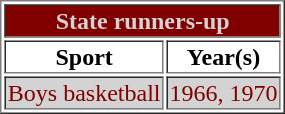<table style="float: right;" border="1">
<tr align=center style="background: maroon; color: #D3D3D3">
<th colspan=2>State runners-up</th>
</tr>
<tr>
<th>Sport</th>
<th>Year(s)</th>
</tr>
<tr style="background: #D3D3D3; color: maroon">
<td>Boys basketball</td>
<td>1966, 1970</td>
</tr>
</table>
